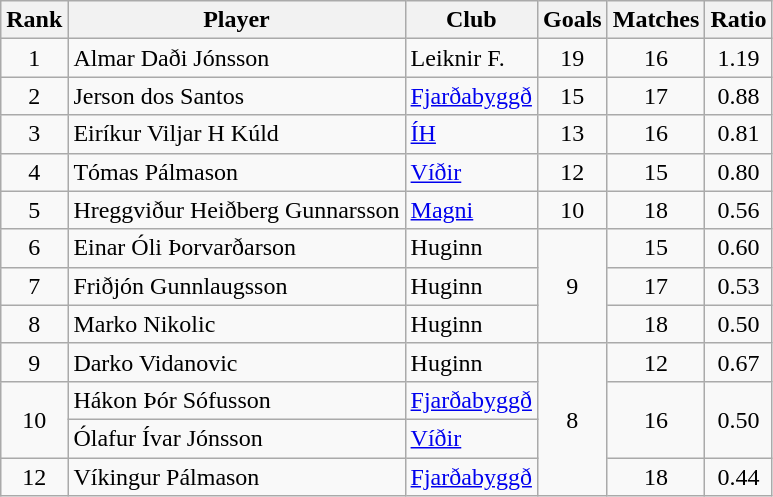<table class="wikitable">
<tr>
<th>Rank</th>
<th>Player</th>
<th>Club</th>
<th>Goals</th>
<th>Matches</th>
<th>Ratio</th>
</tr>
<tr>
<td align=center rowspan=1>1</td>
<td>Almar Daði Jónsson</td>
<td>Leiknir F.</td>
<td align=center>19</td>
<td align=center>16</td>
<td align=center>1.19</td>
</tr>
<tr>
<td align=center>2</td>
<td>Jerson dos Santos</td>
<td><a href='#'>Fjarðabyggð</a></td>
<td align=center>15</td>
<td align=center>17</td>
<td align=center>0.88</td>
</tr>
<tr>
<td align=center>3</td>
<td>Eiríkur Viljar H Kúld</td>
<td><a href='#'>ÍH</a></td>
<td align=center>13</td>
<td align=center>16</td>
<td align=center>0.81</td>
</tr>
<tr>
<td align=center>4</td>
<td>Tómas Pálmason</td>
<td><a href='#'>Víðir</a></td>
<td align=center>12</td>
<td align=center>15</td>
<td align=center>0.80</td>
</tr>
<tr>
<td align=center>5</td>
<td>Hreggviður Heiðberg Gunnarsson</td>
<td><a href='#'>Magni</a></td>
<td align=center>10</td>
<td align=center>18</td>
<td align=center>0.56</td>
</tr>
<tr>
<td align=center>6</td>
<td>Einar Óli Þorvarðarson</td>
<td>Huginn</td>
<td align=center rowspan=3>9</td>
<td align=center>15</td>
<td align=center>0.60</td>
</tr>
<tr>
<td align=center>7</td>
<td>Friðjón Gunnlaugsson</td>
<td>Huginn</td>
<td align=center>17</td>
<td align=center>0.53</td>
</tr>
<tr>
<td align=center>8</td>
<td>Marko Nikolic</td>
<td>Huginn</td>
<td align=center>18</td>
<td align=center>0.50</td>
</tr>
<tr>
<td align=center>9</td>
<td>Darko Vidanovic</td>
<td>Huginn</td>
<td align=center rowspan=4>8</td>
<td align=center>12</td>
<td align=center>0.67</td>
</tr>
<tr>
<td align=center rowspan=2>10</td>
<td>Hákon Þór Sófusson</td>
<td><a href='#'>Fjarðabyggð</a></td>
<td align=center rowspan=2>16</td>
<td align=center rowspan=2>0.50</td>
</tr>
<tr>
<td>Ólafur Ívar Jónsson</td>
<td><a href='#'>Víðir</a></td>
</tr>
<tr>
<td align=center>12</td>
<td>Víkingur Pálmason</td>
<td><a href='#'>Fjarðabyggð</a></td>
<td align=center>18</td>
<td align=center>0.44</td>
</tr>
</table>
